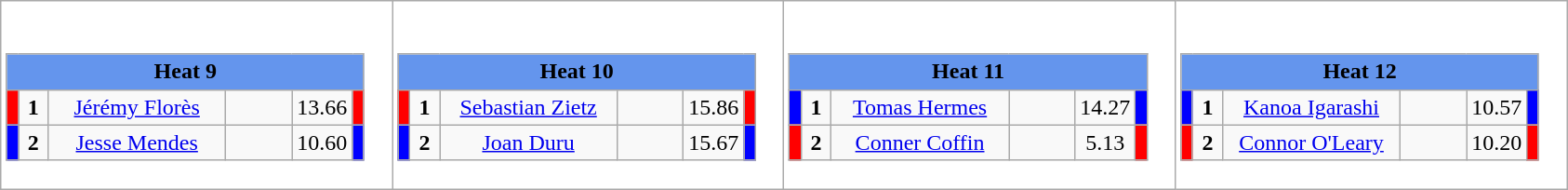<table class="wikitable" style="background:#fff;">
<tr>
<td><div><br><table class="wikitable">
<tr>
<td colspan="6"  style="text-align:center; background:#6495ed;"><strong>Heat 9</strong></td>
</tr>
<tr>
<td style="width:01px; background: #f00;"></td>
<td style="width:14px; text-align:center;"><strong>1</strong></td>
<td style="width:120px; text-align:center;"><a href='#'>Jérémy Florès</a></td>
<td style="width:40px; text-align:center;"></td>
<td style="width:20px; text-align:center;">13.66</td>
<td style="width:01px; background: #f00;"></td>
</tr>
<tr>
<td style="width:01px; background: #00f;"></td>
<td style="width:14px; text-align:center;"><strong>2</strong></td>
<td style="width:120px; text-align:center;"><a href='#'>Jesse Mendes</a></td>
<td style="width:40px; text-align:center;"></td>
<td style="width:20px; text-align:center;">10.60</td>
<td style="width:01px; background: #00f;"></td>
</tr>
</table>
</div></td>
<td><div><br><table class="wikitable">
<tr>
<td colspan="6"  style="text-align:center; background:#6495ed;"><strong>Heat 10</strong></td>
</tr>
<tr>
<td style="width:01px; background: #f00;"></td>
<td style="width:14px; text-align:center;"><strong>1</strong></td>
<td style="width:120px; text-align:center;"><a href='#'>Sebastian Zietz</a></td>
<td style="width:40px; text-align:center;"></td>
<td style="width:20px; text-align:center;">15.86</td>
<td style="width:01px; background: #f00;"></td>
</tr>
<tr>
<td style="width:01px; background: #00f;"></td>
<td style="width:14px; text-align:center;"><strong>2</strong></td>
<td style="width:120px; text-align:center;"><a href='#'>Joan Duru</a></td>
<td style="width:40px; text-align:center;"></td>
<td style="width:20px; text-align:center;">15.67</td>
<td style="width:01px; background: #00f;"></td>
</tr>
</table>
</div></td>
<td><div><br><table class="wikitable">
<tr>
<td colspan="6"  style="text-align:center; background:#6495ed;"><strong>Heat 11</strong></td>
</tr>
<tr>
<td style="width:01px; background: #00f;"></td>
<td style="width:14px; text-align:center;"><strong>1</strong></td>
<td style="width:120px; text-align:center;"><a href='#'>Tomas Hermes</a></td>
<td style="width:40px; text-align:center;"></td>
<td style="width:20px; text-align:center;">14.27</td>
<td style="width:01px; background: #00f;"></td>
</tr>
<tr>
<td style="width:01px; background: #f00;"></td>
<td style="width:14px; text-align:center;"><strong>2</strong></td>
<td style="width:120px; text-align:center;"><a href='#'>Conner Coffin</a></td>
<td style="width:40px; text-align:center;"></td>
<td style="width:20px; text-align:center;">5.13</td>
<td style="width:01px; background: #f00;"></td>
</tr>
</table>
</div></td>
<td><div><br><table class="wikitable">
<tr>
<td colspan="6"  style="text-align:center; background:#6495ed;"><strong>Heat 12</strong></td>
</tr>
<tr>
<td style="width:01px; background: #00f;"></td>
<td style="width:14px; text-align:center;"><strong>1</strong></td>
<td style="width:120px; text-align:center;"><a href='#'>Kanoa Igarashi</a></td>
<td style="width:40px; text-align:center;"></td>
<td style="width:20px; text-align:center;">10.57</td>
<td style="width:01px; background: #00f;"></td>
</tr>
<tr>
<td style="width:01px; background: #f00;"></td>
<td style="width:14px; text-align:center;"><strong>2</strong></td>
<td style="width:120px; text-align:center;"><a href='#'>Connor O'Leary</a></td>
<td style="width:40px; text-align:center;"></td>
<td style="width:20px; text-align:center;">10.20</td>
<td style="width:01px; background: #f00;"></td>
</tr>
</table>
</div></td>
</tr>
</table>
